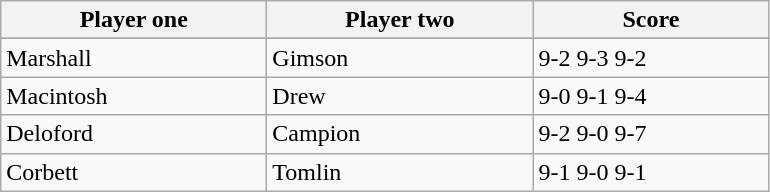<table class="wikitable">
<tr>
<th width=170>Player one</th>
<th width=170>Player two</th>
<th width=150>Score</th>
</tr>
<tr>
</tr>
<tr>
<td> Marshall</td>
<td> Gimson</td>
<td>9-2 9-3 9-2</td>
</tr>
<tr>
<td> Macintosh</td>
<td> Drew</td>
<td>9-0 9-1 9-4</td>
</tr>
<tr>
<td> Deloford</td>
<td> Campion</td>
<td>9-2 9-0 9-7</td>
</tr>
<tr>
<td> Corbett</td>
<td> Tomlin</td>
<td>9-1 9-0 9-1</td>
</tr>
</table>
